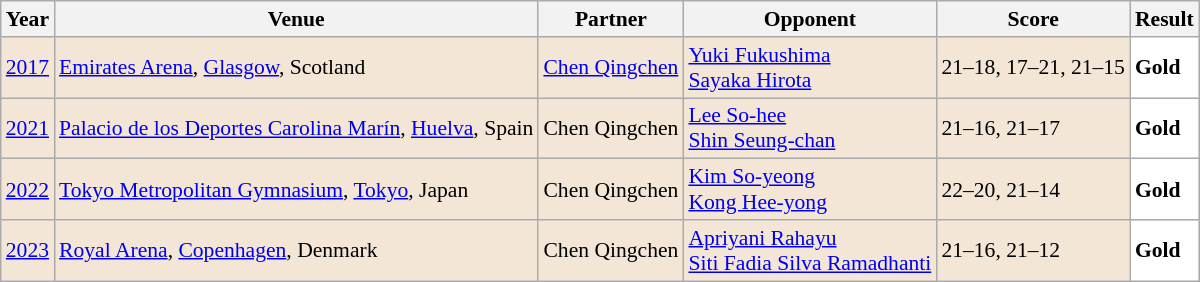<table class="sortable wikitable" style="font-size: 90%">
<tr>
<th>Year</th>
<th>Venue</th>
<th>Partner</th>
<th>Opponent</th>
<th>Score</th>
<th>Result</th>
</tr>
<tr style="background:#F3E6D7">
<td align="center"><a href='#'>2017</a></td>
<td align="left"><a href='#'>Emirates Arena</a>, <a href='#'>Glasgow</a>, Scotland</td>
<td align="left"> <a href='#'>Chen Qingchen</a></td>
<td align="left"> <a href='#'>Yuki Fukushima</a><br> <a href='#'>Sayaka Hirota</a></td>
<td align="left">21–18, 17–21, 21–15</td>
<td style="text-align:left; background:white"> <strong>Gold</strong></td>
</tr>
<tr style="background:#F3E6D7">
<td align="center"><a href='#'>2021</a></td>
<td align="left"><a href='#'>Palacio de los Deportes Carolina Marín</a>, <a href='#'>Huelva</a>, Spain</td>
<td align="left"> Chen Qingchen</td>
<td align="left"> <a href='#'>Lee So-hee</a><br> <a href='#'>Shin Seung-chan</a></td>
<td align="left">21–16, 21–17</td>
<td style="text-align:left; background:white"> <strong>Gold</strong></td>
</tr>
<tr style="background:#F3E6D7">
<td align="center"><a href='#'>2022</a></td>
<td align="left"><a href='#'>Tokyo Metropolitan Gymnasium</a>, <a href='#'>Tokyo</a>, Japan</td>
<td align="left"> Chen Qingchen</td>
<td align="left"> <a href='#'>Kim So-yeong</a><br> <a href='#'>Kong Hee-yong</a></td>
<td align="left">22–20, 21–14</td>
<td style="text-align:left; background:white"> <strong>Gold</strong></td>
</tr>
<tr style="background:#F3E6D7">
<td align="center"><a href='#'>2023</a></td>
<td align="left"><a href='#'>Royal Arena</a>, <a href='#'>Copenhagen</a>, Denmark</td>
<td align="left"> Chen Qingchen</td>
<td align="left"> <a href='#'>Apriyani Rahayu</a><br> <a href='#'>Siti Fadia Silva Ramadhanti</a></td>
<td align="left">21–16, 21–12</td>
<td style="text-align:left; background:white"> <strong>Gold</strong></td>
</tr>
</table>
